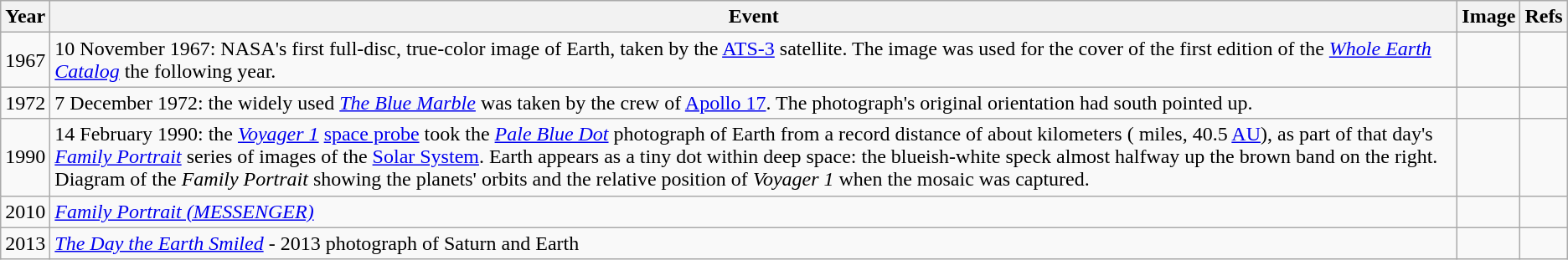<table class="wikitable">
<tr>
<th>Year</th>
<th>Event</th>
<th>Image</th>
<th>Refs</th>
</tr>
<tr>
<td>1967</td>
<td>10 November 1967: NASA's first full-disc, true-color image of Earth, taken by the <a href='#'>ATS-3</a> satellite. The image was used for the cover of the first edition of the <em><a href='#'>Whole Earth Catalog</a></em> the following year.</td>
<td></td>
</tr>
<tr>
<td>1972</td>
<td>7 December 1972: the widely used <em><a href='#'>The Blue Marble</a></em> was taken by the crew of <a href='#'>Apollo 17</a>. The photograph's original orientation had south pointed up.</td>
<td><br></td>
<td></td>
</tr>
<tr>
<td>1990</td>
<td>14 February 1990: the <em><a href='#'>Voyager 1</a></em> <a href='#'>space probe</a> took the <em><a href='#'>Pale Blue Dot</a></em> photograph of Earth from a record distance of about  kilometers ( miles, 40.5 <a href='#'>AU</a>), as part of that day's <a href='#'><em>Family Portrait</em></a> series of images of the <a href='#'>Solar System</a>. Earth appears as a tiny dot within deep space: the blueish-white speck almost halfway up the brown band on the right.<br>Diagram of the <em>Family Portrait</em> showing the planets' orbits and the relative position of <em>Voyager 1</em> when the mosaic was captured.</td>
<td><br></td>
<td></td>
</tr>
<tr>
<td>2010</td>
<td><em><a href='#'>Family Portrait (MESSENGER)</a></em></td>
<td></td>
<td></td>
</tr>
<tr>
<td>2013</td>
<td><em><a href='#'>The Day the Earth Smiled</a></em> - 2013 photograph of Saturn and Earth</td>
<td></td>
<td></td>
</tr>
</table>
